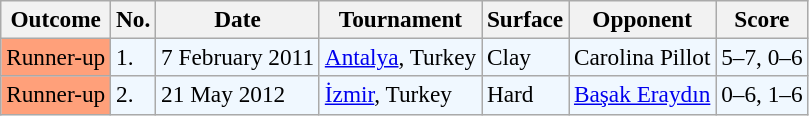<table class="sortable wikitable" style=font-size:97%>
<tr>
<th>Outcome</th>
<th>No.</th>
<th>Date</th>
<th>Tournament</th>
<th>Surface</th>
<th>Opponent</th>
<th>Score</th>
</tr>
<tr style="background:#f0f8ff;">
<td style="background:#ffa07a;">Runner-up</td>
<td>1.</td>
<td>7 February 2011</td>
<td><a href='#'>Antalya</a>, Turkey</td>
<td>Clay</td>
<td> Carolina Pillot</td>
<td>5–7, 0–6</td>
</tr>
<tr style="background:#f0f8ff;">
<td style="background:#ffa07a;">Runner-up</td>
<td>2.</td>
<td>21 May 2012</td>
<td><a href='#'>İzmir</a>, Turkey</td>
<td>Hard</td>
<td> <a href='#'>Başak Eraydın</a></td>
<td>0–6, 1–6</td>
</tr>
</table>
